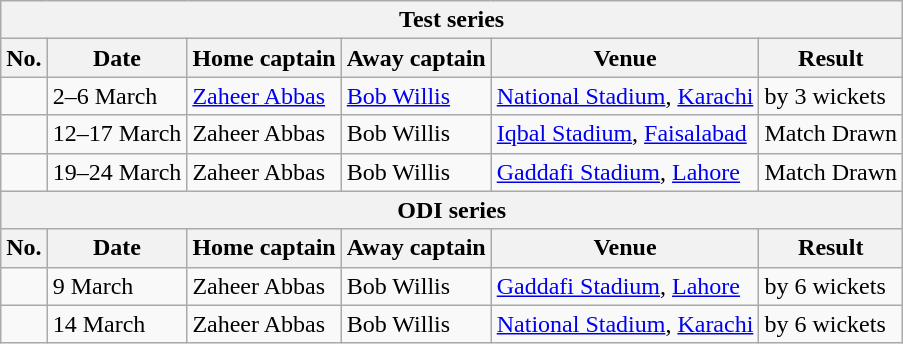<table class="wikitable">
<tr>
<th colspan="9">Test series</th>
</tr>
<tr>
<th>No.</th>
<th>Date</th>
<th>Home captain</th>
<th>Away captain</th>
<th>Venue</th>
<th>Result</th>
</tr>
<tr>
<td></td>
<td>2–6 March</td>
<td><a href='#'>Zaheer Abbas</a></td>
<td><a href='#'>Bob Willis</a></td>
<td><a href='#'>National Stadium</a>, <a href='#'>Karachi</a></td>
<td> by 3 wickets</td>
</tr>
<tr>
<td></td>
<td>12–17 March</td>
<td>Zaheer Abbas</td>
<td>Bob Willis</td>
<td><a href='#'>Iqbal Stadium</a>, <a href='#'>Faisalabad</a></td>
<td>Match Drawn</td>
</tr>
<tr>
<td></td>
<td>19–24 March</td>
<td>Zaheer Abbas</td>
<td>Bob Willis</td>
<td><a href='#'>Gaddafi Stadium</a>, <a href='#'>Lahore</a></td>
<td>Match Drawn</td>
</tr>
<tr>
<th colspan="9">ODI series</th>
</tr>
<tr>
<th>No.</th>
<th>Date</th>
<th>Home captain</th>
<th>Away captain</th>
<th>Venue</th>
<th>Result</th>
</tr>
<tr>
<td></td>
<td>9 March</td>
<td>Zaheer Abbas</td>
<td>Bob Willis</td>
<td><a href='#'>Gaddafi Stadium</a>, <a href='#'>Lahore</a></td>
<td> by 6 wickets</td>
</tr>
<tr>
<td></td>
<td>14 March</td>
<td>Zaheer Abbas</td>
<td>Bob Willis</td>
<td><a href='#'>National Stadium</a>, <a href='#'>Karachi</a></td>
<td> by 6 wickets</td>
</tr>
</table>
